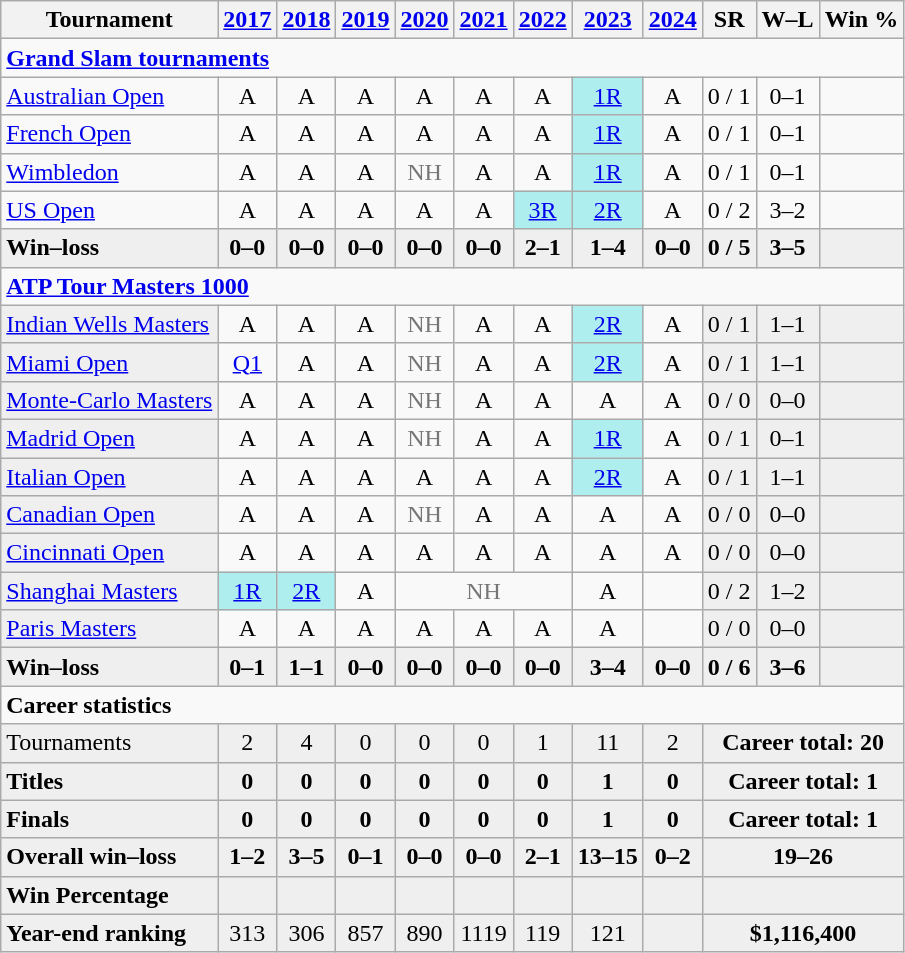<table class="wikitable" style="text-align:center">
<tr>
<th>Tournament</th>
<th><a href='#'>2017</a></th>
<th><a href='#'>2018</a></th>
<th><a href='#'>2019</a></th>
<th><a href='#'>2020</a></th>
<th><a href='#'>2021</a></th>
<th><a href='#'>2022</a></th>
<th><a href='#'>2023</a></th>
<th><a href='#'>2024</a></th>
<th>SR</th>
<th>W–L</th>
<th>Win %</th>
</tr>
<tr>
<td colspan="12" style="text-align:left"><a href='#'><strong>Grand Slam tournaments</strong></a></td>
</tr>
<tr>
<td align="left"><a href='#'>Australian Open</a></td>
<td>A</td>
<td>A</td>
<td>A</td>
<td>A</td>
<td>A</td>
<td>A</td>
<td bgcolor=afeeee><a href='#'>1R</a></td>
<td>A</td>
<td>0 / 1</td>
<td>0–1</td>
<td></td>
</tr>
<tr>
<td align="left"><a href='#'>French Open</a></td>
<td>A</td>
<td>A</td>
<td>A</td>
<td>A</td>
<td>A</td>
<td>A</td>
<td bgcolor=afeeee><a href='#'>1R</a></td>
<td>A</td>
<td>0 / 1</td>
<td>0–1</td>
<td></td>
</tr>
<tr>
<td align="left"><a href='#'>Wimbledon</a></td>
<td>A</td>
<td>A</td>
<td>A</td>
<td style=color:#767676>NH</td>
<td>A</td>
<td>A</td>
<td bgcolor=afeeee><a href='#'>1R</a></td>
<td>A</td>
<td>0 / 1</td>
<td>0–1</td>
<td></td>
</tr>
<tr>
<td align="left"><a href='#'>US Open</a></td>
<td>A</td>
<td>A</td>
<td>A</td>
<td>A</td>
<td>A</td>
<td bgcolor=afeeee><a href='#'>3R</a></td>
<td bgcolor=afeeee><a href='#'>2R</a></td>
<td>A</td>
<td>0 / 2</td>
<td>3–2</td>
<td></td>
</tr>
<tr style="font-weight:bold;background:#efefef">
<td style="text-align:left">Win–loss</td>
<td>0–0</td>
<td>0–0</td>
<td>0–0</td>
<td>0–0</td>
<td>0–0</td>
<td>2–1</td>
<td>1–4</td>
<td>0–0</td>
<td>0 / 5</td>
<td>3–5</td>
<td></td>
</tr>
<tr>
<td colspan="12" style="text-align:left"><strong><a href='#'>ATP Tour Masters 1000</a></strong></td>
</tr>
<tr>
<td align="left" bgcolor="efefef"><a href='#'>Indian Wells Masters</a></td>
<td>A</td>
<td>A</td>
<td>A</td>
<td style=color:#767676>NH</td>
<td>A</td>
<td>A</td>
<td bgcolor=afeeee><a href='#'>2R</a></td>
<td>A</td>
<td bgcolor="efefef">0 / 1</td>
<td bgcolor="efefef">1–1</td>
<td bgcolor="efefef"></td>
</tr>
<tr>
<td align="left" bgcolor="efefef"><a href='#'>Miami Open</a></td>
<td><a href='#'>Q1</a></td>
<td>A</td>
<td>A</td>
<td style=color:#767676>NH</td>
<td>A</td>
<td>A</td>
<td bgcolor=afeeee><a href='#'>2R</a></td>
<td>A</td>
<td bgcolor="efefef">0 / 1</td>
<td bgcolor="efefef">1–1</td>
<td bgcolor="efefef"></td>
</tr>
<tr>
<td align="left" bgcolor="efefef"><a href='#'>Monte-Carlo Masters</a></td>
<td>A</td>
<td>A</td>
<td>A</td>
<td style=color:#767676>NH</td>
<td>A</td>
<td>A</td>
<td>A</td>
<td>A</td>
<td bgcolor="efefef">0 / 0</td>
<td bgcolor="efefef">0–0</td>
<td bgcolor="efefef"></td>
</tr>
<tr>
<td align="left" bgcolor="efefef"><a href='#'>Madrid Open</a></td>
<td>A</td>
<td>A</td>
<td>A</td>
<td style=color:#767676>NH</td>
<td>A</td>
<td>A</td>
<td bgcolor=afeeee><a href='#'>1R</a></td>
<td>A</td>
<td bgcolor="efefef">0 / 1</td>
<td bgcolor="efefef">0–1</td>
<td bgcolor="efefef"></td>
</tr>
<tr>
<td align="left" bgcolor="efefef"><a href='#'>Italian Open</a></td>
<td>A</td>
<td>A</td>
<td>A</td>
<td>A</td>
<td>A</td>
<td>A</td>
<td bgcolor=afeeee><a href='#'>2R</a></td>
<td>A</td>
<td bgcolor="efefef">0 / 1</td>
<td bgcolor="efefef">1–1</td>
<td bgcolor="efefef"></td>
</tr>
<tr>
<td align="left" bgcolor="efefef"><a href='#'>Canadian Open</a></td>
<td>A</td>
<td>A</td>
<td>A</td>
<td style=color:#767676>NH</td>
<td>A</td>
<td>A</td>
<td>A</td>
<td>A</td>
<td bgcolor="efefef">0 / 0</td>
<td bgcolor="efefef">0–0</td>
<td bgcolor="efefef"></td>
</tr>
<tr>
<td align="left" bgcolor="efefef"><a href='#'>Cincinnati Open</a></td>
<td>A</td>
<td>A</td>
<td>A</td>
<td>A</td>
<td>A</td>
<td>A</td>
<td>A</td>
<td>A</td>
<td bgcolor="efefef">0 /  0</td>
<td bgcolor="efefef">0–0</td>
<td bgcolor="efefef"></td>
</tr>
<tr>
<td align="left" bgcolor="efefef"><a href='#'>Shanghai Masters</a></td>
<td bgcolor=afeeee><a href='#'>1R</a></td>
<td bgcolor=afeeee><a href='#'>2R</a></td>
<td>A</td>
<td colspan=3 style=color:#767676>NH</td>
<td>A</td>
<td></td>
<td bgcolor="efefef">0 / 2</td>
<td bgcolor="efefef">1–2</td>
<td bgcolor="efefef"></td>
</tr>
<tr>
<td align="left" bgcolor="efefef"><a href='#'>Paris Masters</a></td>
<td>A</td>
<td>A</td>
<td>A</td>
<td>A</td>
<td>A</td>
<td>A</td>
<td>A</td>
<td></td>
<td bgcolor="efefef">0 / 0</td>
<td bgcolor="efefef">0–0</td>
<td bgcolor="efefef"></td>
</tr>
<tr style="font-weight:bold;background:#efefef">
<td style="text-align:left">Win–loss</td>
<td>0–1</td>
<td>1–1</td>
<td>0–0</td>
<td>0–0</td>
<td>0–0</td>
<td>0–0</td>
<td>3–4</td>
<td>0–0</td>
<td>0 / 6</td>
<td>3–6</td>
<td bgcolor="efefef"></td>
</tr>
<tr>
<td colspan="12" style="text-align:left"><strong>Career statistics</strong></td>
</tr>
<tr style="background:#efefef">
<td style="text-align:left">Tournaments</td>
<td>2</td>
<td>4</td>
<td>0</td>
<td>0</td>
<td>0</td>
<td>1</td>
<td>11</td>
<td>2</td>
<td colspan="3"><strong>Career total: 20</strong></td>
</tr>
<tr style="font-weight:bold;background:#efefef">
<td style="text-align:left">Titles</td>
<td>0</td>
<td>0</td>
<td>0</td>
<td>0</td>
<td>0</td>
<td>0</td>
<td>1</td>
<td>0</td>
<td colspan="3">Career total: 1</td>
</tr>
<tr style="font-weight:bold;background:#efefef">
<td style="text-align:left">Finals</td>
<td>0</td>
<td>0</td>
<td>0</td>
<td>0</td>
<td>0</td>
<td>0</td>
<td>1</td>
<td>0</td>
<td colspan="3">Career total: 1</td>
</tr>
<tr style="font-weight:bold;background:#efefef">
<td style="text-align:left">Overall win–loss</td>
<td>1–2</td>
<td>3–5</td>
<td>0–1</td>
<td>0–0</td>
<td>0–0</td>
<td>2–1</td>
<td>13–15</td>
<td>0–2</td>
<td colspan="3">19–26</td>
</tr>
<tr style="font-weight:bold;background:#efefef">
<td style="text-align:left">Win Percentage</td>
<td></td>
<td></td>
<td></td>
<td></td>
<td></td>
<td></td>
<td></td>
<td></td>
<td colspan="3"></td>
</tr>
<tr style="background:#efefef">
<td align="left"><strong>Year-end ranking</strong></td>
<td>313</td>
<td>306</td>
<td>857</td>
<td>890</td>
<td>1119</td>
<td>119</td>
<td>121</td>
<td></td>
<td colspan="3"><strong>$1,116,400</strong></td>
</tr>
</table>
